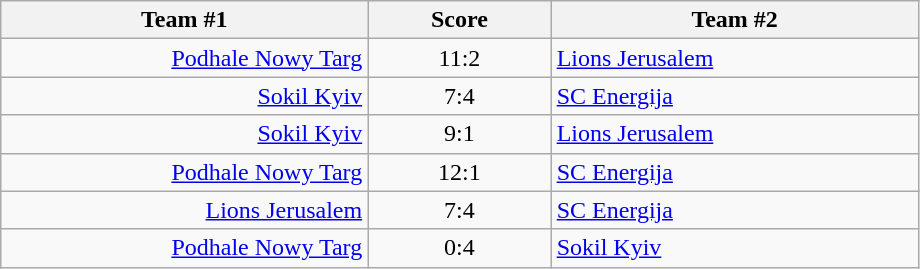<table class="wikitable" style="text-align: center;">
<tr>
<th width=22%>Team #1</th>
<th width=11%>Score</th>
<th width=22%>Team #2</th>
</tr>
<tr>
<td style="text-align: right;"><a href='#'>Podhale Nowy Targ</a> </td>
<td>11:2</td>
<td style="text-align: left;"> <a href='#'>Lions Jerusalem</a></td>
</tr>
<tr>
<td style="text-align: right;"><a href='#'>Sokil Kyiv</a> </td>
<td>7:4</td>
<td style="text-align: left;"> <a href='#'>SC Energija</a></td>
</tr>
<tr>
<td style="text-align: right;"><a href='#'>Sokil Kyiv</a> </td>
<td>9:1</td>
<td style="text-align: left;"> <a href='#'>Lions Jerusalem</a></td>
</tr>
<tr>
<td style="text-align: right;"><a href='#'>Podhale Nowy Targ</a> </td>
<td>12:1</td>
<td style="text-align: left;"> <a href='#'>SC Energija</a></td>
</tr>
<tr>
<td style="text-align: right;"><a href='#'>Lions Jerusalem</a> </td>
<td>7:4</td>
<td style="text-align: left;"> <a href='#'>SC Energija</a></td>
</tr>
<tr>
<td style="text-align: right;"><a href='#'>Podhale Nowy Targ</a> </td>
<td>0:4</td>
<td style="text-align: left;"> <a href='#'>Sokil Kyiv</a></td>
</tr>
</table>
